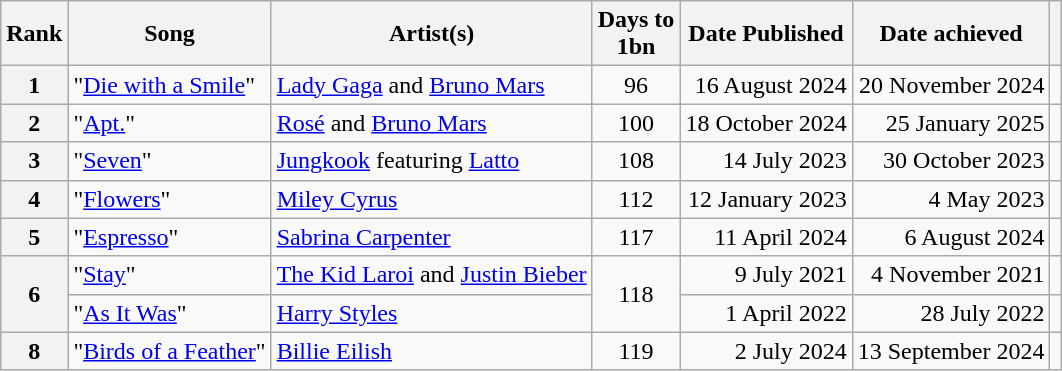<table class="wikitable sortable">
<tr>
<th>Rank</th>
<th>Song</th>
<th>Artist(s)</th>
<th>Days to <br> 1bn</th>
<th>Date Published</th>
<th>Date achieved</th>
<th class="unsortable"></th>
</tr>
<tr>
<th style="text-align:center;">1</th>
<td>"<a href='#'>Die with a Smile</a>"</td>
<td><a href='#'>Lady Gaga</a> and <a href='#'>Bruno Mars</a></td>
<td style="text-align:center;">96</td>
<td style="text-align:right;">16 August 2024</td>
<td style="text-align:right;">20 November 2024</td>
<td style="text-align:center;"></td>
</tr>
<tr>
<th style="text-align:center;">2</th>
<td>"<a href='#'>Apt.</a>"</td>
<td><a href='#'>Rosé</a> and <a href='#'>Bruno Mars</a></td>
<td style="text-align:center;">100</td>
<td style="text-align:right;">18 October 2024</td>
<td style="text-align:right;">25 January 2025</td>
<td style="text-align:center;"></td>
</tr>
<tr>
<th style="text-align:center;">3</th>
<td>"<a href='#'>Seven</a>"</td>
<td><a href='#'>Jungkook</a> featuring <a href='#'>Latto</a></td>
<td style="text-align:center;">108</td>
<td style="text-align:right;">14 July 2023</td>
<td style="text-align:right;">30 October 2023</td>
<td style="text-align:center;"></td>
</tr>
<tr>
<th style="text-align:center;">4</th>
<td>"<a href='#'>Flowers</a>"</td>
<td><a href='#'>Miley Cyrus</a></td>
<td style="text-align:center;">112</td>
<td style="text-align:center; text-align:right;">12 January 2023</td>
<td style="text-align:right;">4 May 2023</td>
<td style="text-align:center;"></td>
</tr>
<tr>
<th style="text-align:center;">5</th>
<td>"<a href='#'>Espresso</a>"</td>
<td><a href='#'>Sabrina Carpenter</a></td>
<td style="text-align:center;">117</td>
<td style="text-align:right;">11 April 2024</td>
<td style="text-align:right;">6 August 2024</td>
<td style="text-align:center;"></td>
</tr>
<tr>
<th rowspan="2" style="text-align:center;">6</th>
<td>"<a href='#'>Stay</a>"</td>
<td><a href='#'>The Kid Laroi</a> and <a href='#'>Justin Bieber</a></td>
<td rowspan="2" style="text-align:center;">118</td>
<td style="text-align:right;">9 July 2021</td>
<td style="text-align:right;">4 November 2021</td>
<td style="text-align:center;"></td>
</tr>
<tr>
<td>"<a href='#'>As It Was</a>"</td>
<td><a href='#'>Harry Styles</a></td>
<td style="text-align:right;">1 April 2022</td>
<td style="text-align:right;">28 July 2022</td>
<td style="text-align:center;"></td>
</tr>
<tr>
<th style="text-align:center;">8</th>
<td>"<a href='#'>Birds of a Feather</a>"</td>
<td><a href='#'>Billie Eilish</a></td>
<td style="text-align:center;">119</td>
<td style="text-align:right;">2 July 2024</td>
<td style="text-align:right;">13 September 2024</td>
<td style="text-align:center;"></td>
</tr>
</table>
